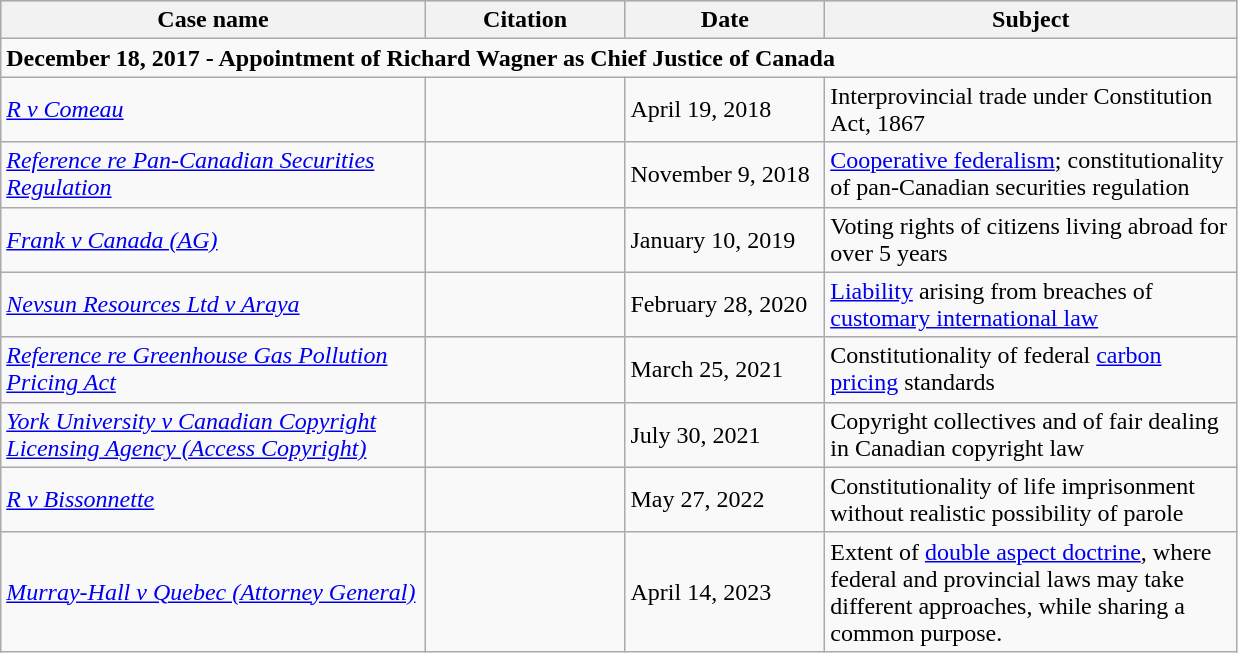<table class="wikitable" width=825>
<tr bgcolor="#CCCCCC">
<th width=34%>Case name</th>
<th width=16%>Citation</th>
<th font=small width=16%>Date</th>
<th width=33%>Subject</th>
</tr>
<tr>
<td colspan="4"><strong>December 18, 2017 - Appointment of Richard Wagner as Chief Justice of Canada</strong></td>
</tr>
<tr>
<td><em><a href='#'>R v Comeau</a></em></td>
<td></td>
<td>April 19, 2018</td>
<td>Interprovincial trade under Constitution Act, 1867</td>
</tr>
<tr>
<td><em><a href='#'>Reference re Pan‑Canadian Securities Regulation</a></em></td>
<td></td>
<td>November 9, 2018</td>
<td><a href='#'>Cooperative federalism</a>; constitutionality of pan-Canadian securities regulation</td>
</tr>
<tr>
<td><em><a href='#'>Frank v Canada (AG)</a></em></td>
<td></td>
<td>January 10, 2019</td>
<td>Voting rights of citizens living abroad for over 5 years</td>
</tr>
<tr>
<td><em><a href='#'>Nevsun Resources Ltd v Araya</a></em></td>
<td></td>
<td>February 28, 2020</td>
<td><a href='#'>Liability</a> arising from breaches of <a href='#'>customary international law</a></td>
</tr>
<tr>
<td><em><a href='#'>Reference re Greenhouse Gas Pollution Pricing Act</a></em></td>
<td></td>
<td>March 25, 2021</td>
<td>Constitutionality of federal <a href='#'>carbon pricing</a> standards</td>
</tr>
<tr>
<td><em><a href='#'>York University v Canadian Copyright Licensing Agency (Access Copyright)</a></em></td>
<td></td>
<td>July 30, 2021</td>
<td>Copyright collectives and of fair dealing in Canadian copyright law</td>
</tr>
<tr>
<td><em><a href='#'>R v Bissonnette</a></em></td>
<td></td>
<td>May 27, 2022</td>
<td>Constitutionality of life imprisonment without realistic possibility of parole</td>
</tr>
<tr>
<td><em><a href='#'>Murray‑Hall v Quebec (Attorney General)</a></em></td>
<td></td>
<td>April 14, 2023</td>
<td>Extent of <a href='#'>double aspect doctrine</a>, where federal and provincial laws may take different approaches, while sharing a common purpose.</td>
</tr>
</table>
